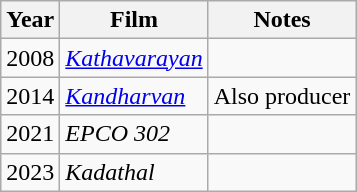<table class="wikitable sortable">
<tr>
<th>Year</th>
<th>Film</th>
<th>Notes</th>
</tr>
<tr>
<td>2008</td>
<td><em><a href='#'>Kathavarayan</a></em></td>
<td></td>
</tr>
<tr>
<td>2014</td>
<td><em><a href='#'>Kandharvan</a></em></td>
<td>Also producer</td>
</tr>
<tr>
<td>2021</td>
<td><em>EPCO 302</em></td>
<td></td>
</tr>
<tr>
<td>2023</td>
<td><em>Kadathal</em></td>
<td></td>
</tr>
</table>
